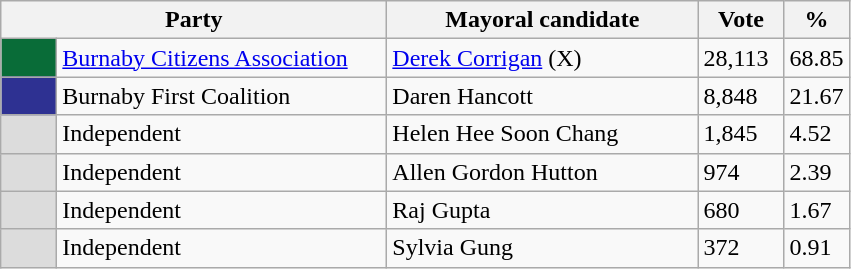<table class="wikitable">
<tr>
<th bgcolor="#DDDDFF" width="250px" colspan="2">Party</th>
<th bgcolor="#DDDDFF" width="200px">Mayoral candidate</th>
<th bgcolor="#DDDDFF" width="50px">Vote</th>
<th bgcolor="#DDDDFF" width="30px">%</th>
</tr>
<tr>
<td style="background:#096C38;" width="30px"> </td>
<td><a href='#'>Burnaby Citizens Association</a></td>
<td><a href='#'>Derek Corrigan</a> (X)</td>
<td>28,113</td>
<td>68.85</td>
</tr>
<tr>
<td style="background:#2E3192;" width="30px"> </td>
<td>Burnaby First Coalition</td>
<td>Daren Hancott</td>
<td>8,848</td>
<td>21.67</td>
</tr>
<tr>
<td style="background:gainsboro" width="30px"> </td>
<td>Independent</td>
<td>Helen Hee Soon Chang</td>
<td>1,845</td>
<td>4.52</td>
</tr>
<tr>
<td style="background:gainsboro" width="30px"> </td>
<td>Independent</td>
<td>Allen Gordon Hutton</td>
<td>974</td>
<td>2.39</td>
</tr>
<tr>
<td style="background:gainsboro" width="30px"> </td>
<td>Independent</td>
<td>Raj Gupta</td>
<td>680</td>
<td>1.67</td>
</tr>
<tr>
<td style="background:gainsboro" width="30px"> </td>
<td>Independent</td>
<td>Sylvia Gung</td>
<td>372</td>
<td>0.91</td>
</tr>
</table>
